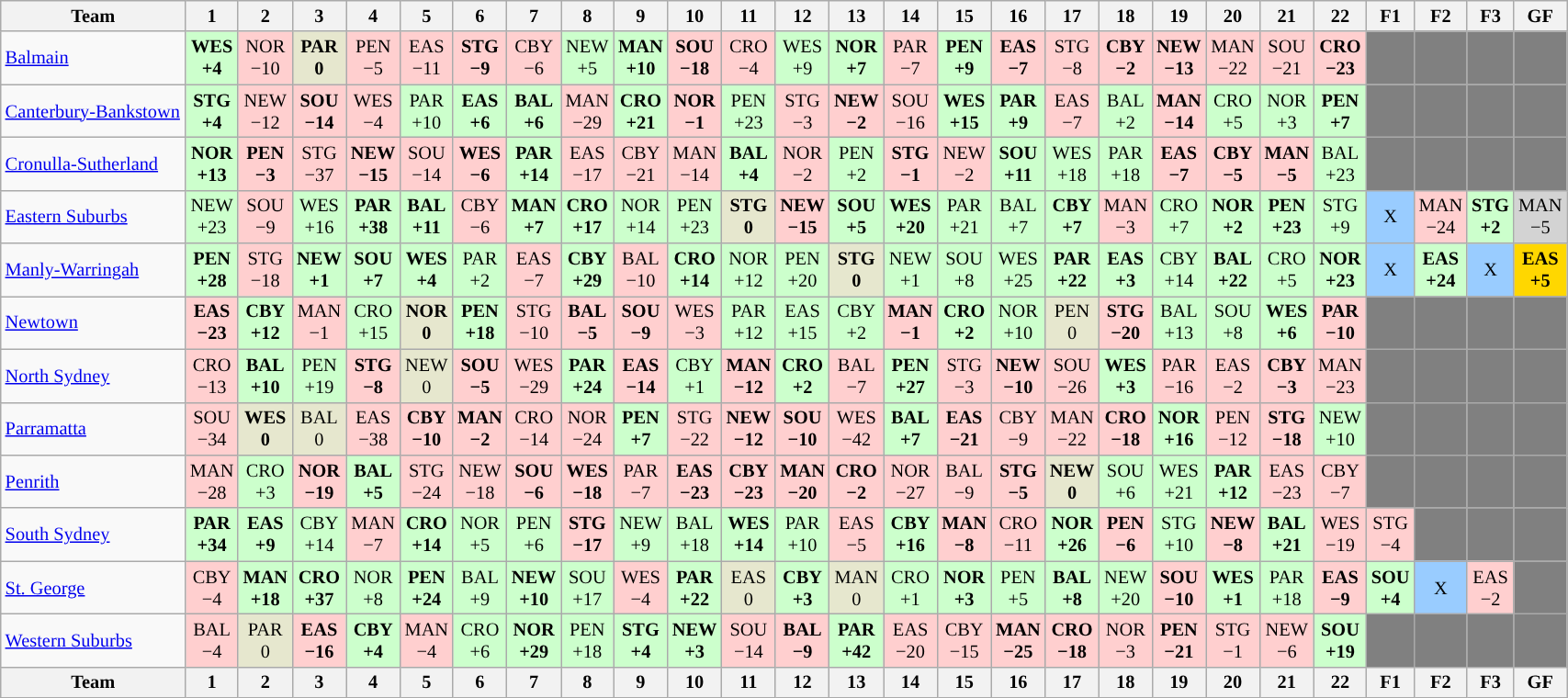<table class="wikitable sortable" style="font-size:85%; text-align:center; width:90%">
<tr valign="top">
<th valign="middle">Team</th>
<th>1</th>
<th>2</th>
<th>3</th>
<th>4</th>
<th>5</th>
<th>6</th>
<th>7</th>
<th>8</th>
<th>9</th>
<th>10</th>
<th>11</th>
<th>12</th>
<th>13</th>
<th>14</th>
<th>15</th>
<th>16</th>
<th>17</th>
<th>18</th>
<th>19</th>
<th>20</th>
<th>21</th>
<th>22</th>
<th>F1</th>
<th>F2</th>
<th>F3</th>
<th>GF</th>
</tr>
<tr>
<td align="left"><a href='#'>Balmain</a></td>
<td style="background:#cfc;"><strong>WES<br>+4</strong></td>
<td style="background:#FFCFCF;">NOR<br>−10</td>
<td style="background:#E6E7CE"><strong>PAR<br>0</strong></td>
<td style="background:#FFCFCF;">PEN<br>−5</td>
<td style="background:#FFCFCF;">EAS<br>−11</td>
<td style="background:#FFCFCF;"><strong>STG<br>−9</strong></td>
<td style="background:#FFCFCF;">CBY<br>−6</td>
<td style="background:#cfc;">NEW<br>+5</td>
<td style="background:#cfc;"><strong>MAN<br>+10</strong></td>
<td style="background:#FFCFCF;"><strong>SOU<br>−18</strong></td>
<td style="background:#FFCFCF;">CRO<br>−4</td>
<td style="background:#cfc;">WES<br>+9</td>
<td style="background:#cfc;"><strong>NOR<br>+7</strong></td>
<td style="background:#FFCFCF;">PAR<br>−7</td>
<td style="background:#cfc;"><strong>PEN<br>+9</strong></td>
<td style="background:#FFCFCF;"><strong>EAS<br>−7</strong></td>
<td style="background:#FFCFCF;">STG<br>−8</td>
<td style="background:#FFCFCF;"><strong>CBY<br>−2</strong></td>
<td style="background:#FFCFCF;"><strong>NEW<br>−13</strong></td>
<td style="background:#FFCFCF;">MAN<br>−22</td>
<td style="background:#FFCFCF;">SOU<br>−21</td>
<td style="background:#FFCFCF;"><strong>CRO<br>−23</strong></td>
<td style="background:#808080;"></td>
<td style="background:#808080;"></td>
<td style="background:#808080;"></td>
<td style="background:#808080;"></td>
</tr>
<tr>
<td align="left"><a href='#'>Canterbury-Bankstown</a></td>
<td style="background:#cfc;"><strong>STG<br>+4</strong></td>
<td style="background:#FFCFCF;">NEW<br>−12</td>
<td style="background:#FFCFCF;"><strong>SOU<br>−14</strong></td>
<td style="background:#FFCFCF;">WES<br>−4</td>
<td style="background:#cfc;">PAR<br>+10</td>
<td style="background:#cfc;"><strong>EAS<br>+6</strong></td>
<td style="background:#cfc;"><strong>BAL<br>+6</strong></td>
<td style="background:#FFCFCF;">MAN<br>−29</td>
<td style="background:#cfc;"><strong>CRO<br>+21</strong></td>
<td style="background:#FFCFCF;"><strong>NOR<br>−1</strong></td>
<td style="background:#cfc;">PEN<br>+23</td>
<td style="background:#FFCFCF;">STG<br>−3</td>
<td style="background:#FFCFCF;"><strong>NEW<br>−2</strong></td>
<td style="background:#FFCFCF;">SOU<br>−16</td>
<td style="background:#cfc;"><strong>WES<br>+15</strong></td>
<td style="background:#cfc;"><strong>PAR<br>+9</strong></td>
<td style="background:#FFCFCF;">EAS<br>−7</td>
<td style="background:#cfc;">BAL<br>+2</td>
<td style="background:#FFCFCF;"><strong>MAN<br>−14</strong></td>
<td style="background:#cfc;">CRO<br>+5</td>
<td style="background:#cfc;">NOR<br>+3</td>
<td style="background:#cfc;"><strong>PEN<br>+7</strong></td>
<td style="background:#808080;"></td>
<td style="background:#808080;"></td>
<td style="background:#808080;"></td>
<td style="background:#808080;"></td>
</tr>
<tr>
<td align="left"><a href='#'>Cronulla-Sutherland</a></td>
<td style="background:#cfc;"><strong>NOR<br>+13</strong></td>
<td style="background:#FFCFCF;"><strong>PEN<br>−3</strong></td>
<td style="background:#FFCFCF;">STG<br>−37</td>
<td style="background:#FFCFCF;"><strong>NEW<br>−15</strong></td>
<td style="background:#FFCFCF;">SOU<br>−14</td>
<td style="background:#FFCFCF;"><strong>WES<br>−6</strong></td>
<td style="background:#cfc;"><strong>PAR<br>+14</strong></td>
<td style="background:#FFCFCF;">EAS<br>−17</td>
<td style="background:#FFCFCF;">CBY<br>−21</td>
<td style="background:#FFCFCF;">MAN<br>−14</td>
<td style="background:#cfc;"><strong>BAL<br>+4</strong></td>
<td style="background:#FFCFCF;">NOR<br>−2</td>
<td style="background:#cfc;">PEN<br>+2</td>
<td style="background:#FFCFCF;"><strong>STG<br>−1</strong></td>
<td style="background:#FFCFCF;">NEW<br>−2</td>
<td style="background:#cfc;"><strong>SOU<br>+11</strong></td>
<td style="background:#cfc;">WES<br>+18</td>
<td style="background:#cfc;">PAR<br>+18</td>
<td style="background:#FFCFCF;"><strong>EAS<br>−7</strong></td>
<td style="background:#FFCFCF;"><strong>CBY<br>−5</strong></td>
<td style="background:#FFCFCF;"><strong>MAN<br>−5</strong></td>
<td style="background:#cfc;">BAL<br>+23</td>
<td style="background:#808080;"></td>
<td style="background:#808080;"></td>
<td style="background:#808080;"></td>
<td style="background:#808080;"></td>
</tr>
<tr>
<td align="left"><a href='#'>Eastern Suburbs</a></td>
<td style="background:#cfc;">NEW<br>+23</td>
<td style="background:#FFCFCF;">SOU<br>−9</td>
<td style="background:#cfc;">WES<br>+16</td>
<td style="background:#cfc;"><strong>PAR<br>+38</strong></td>
<td style="background:#cfc;"><strong>BAL<br>+11</strong></td>
<td style="background:#FFCFCF;">CBY<br>−6</td>
<td style="background:#cfc;"><strong>MAN<br>+7</strong></td>
<td style="background:#cfc;"><strong>CRO<br>+17</strong></td>
<td style="background:#cfc;">NOR<br>+14</td>
<td style="background:#cfc;">PEN<br>+23</td>
<td style="background:#E6E7CE"><strong>STG<br>0</strong></td>
<td style="background:#FFCFCF;"><strong>NEW<br>−15</strong></td>
<td style="background:#cfc;"><strong>SOU<br>+5</strong></td>
<td style="background:#cfc;"><strong>WES<br>+20</strong></td>
<td style="background:#cfc;">PAR<br>+21</td>
<td style="background:#cfc;">BAL<br>+7</td>
<td style="background:#cfc;"><strong>CBY<br>+7</strong></td>
<td style="background:#FFCFCF;">MAN<br>−3</td>
<td style="background:#cfc;">CRO<br>+7</td>
<td style="background:#cfc;"><strong>NOR<br>+2</strong></td>
<td style="background:#cfc;"><strong>PEN<br>+23</strong></td>
<td style="background:#cfc;">STG<br>+9</td>
<td style="background:#99ccff;">X</td>
<td style="background:#FFCFCF;">MAN<br>−24</td>
<td style="background:#cfc;"><strong>STG<br>+2</strong></td>
<td style="background:#D3D3D3;">MAN<br>−5</td>
</tr>
<tr>
<td align="left"><a href='#'>Manly-Warringah</a></td>
<td style="background:#cfc;"><strong>PEN<br>+28</strong></td>
<td style="background:#FFCFCF;">STG<br>−18</td>
<td style="background:#cfc;"><strong>NEW<br>+1</strong></td>
<td style="background:#cfc;"><strong>SOU<br>+7</strong></td>
<td style="background:#cfc;"><strong>WES<br>+4</strong></td>
<td style="background:#cfc;">PAR<br>+2</td>
<td style="background:#FFCFCF;">EAS<br>−7</td>
<td style="background:#cfc;"><strong>CBY<br>+29</strong></td>
<td style="background:#FFCFCF;">BAL<br>−10</td>
<td style="background:#cfc;"><strong>CRO<br>+14</strong></td>
<td style="background:#cfc;">NOR<br>+12</td>
<td style="background:#cfc;">PEN<br>+20</td>
<td style="background:#E6E7CE"><strong>STG<br>0</strong></td>
<td style="background:#cfc;">NEW<br>+1</td>
<td style="background:#cfc;">SOU<br>+8</td>
<td style="background:#cfc;">WES<br>+25</td>
<td style="background:#cfc;"><strong>PAR<br>+22</strong></td>
<td style="background:#cfc;"><strong>EAS<br>+3</strong></td>
<td style="background:#cfc;">CBY<br>+14</td>
<td style="background:#cfc;"><strong>BAL<br>+22</strong></td>
<td style="background:#cfc;">CRO<br>+5</td>
<td style="background:#cfc;"><strong>NOR<br>+23</strong></td>
<td style="background:#99ccff;">X</td>
<td style="background:#cfc;"><strong>EAS<br>+24</strong></td>
<td style="background:#99ccff;">X</td>
<td style="background:#FFD700;"><strong>EAS<br>+5</strong></td>
</tr>
<tr>
<td align="left"><a href='#'>Newtown</a></td>
<td style="background:#FFCFCF;"><strong>EAS<br>−23</strong></td>
<td style="background:#cfc;"><strong>CBY<br>+12</strong></td>
<td style="background:#FFCFCF;">MAN<br>−1</td>
<td style="background:#cfc;">CRO<br>+15</td>
<td style="background:#E6E7CE"><strong>NOR<br>0</strong></td>
<td style="background:#cfc;"><strong>PEN<br>+18</strong></td>
<td style="background:#FFCFCF;">STG<br>−10</td>
<td style="background:#FFCFCF;"><strong>BAL<br>−5</strong></td>
<td style="background:#FFCFCF;"><strong>SOU<br>−9</strong></td>
<td style="background:#FFCFCF;">WES<br>−3</td>
<td style="background:#cfc;">PAR<br>+12</td>
<td style="background:#cfc;">EAS<br>+15</td>
<td style="background:#cfc;">CBY<br>+2</td>
<td style="background:#FFCFCF;"><strong>MAN<br>−1</strong></td>
<td style="background:#cfc;"><strong>CRO<br>+2</strong></td>
<td style="background:#cfc;">NOR<br>+10</td>
<td style="background:#E6E7CE">PEN<br>0</td>
<td style="background:#FFCFCF;"><strong>STG<br>−20</strong></td>
<td style="background:#cfc;">BAL<br>+13</td>
<td style="background:#cfc;">SOU<br>+8</td>
<td style="background:#cfc;"><strong>WES<br>+6</strong></td>
<td style="background:#FFCFCF;"><strong>PAR<br>−10</strong></td>
<td style="background:#808080;"></td>
<td style="background:#808080;"></td>
<td style="background:#808080;"></td>
<td style="background:#808080;"></td>
</tr>
<tr>
<td align="left"><a href='#'>North Sydney</a></td>
<td style="background:#FFCFCF;">CRO<br>−13</td>
<td style="background:#cfc;"><strong>BAL<br>+10</strong></td>
<td style="background:#cfc;">PEN<br>+19</td>
<td style="background:#FFCFCF;"><strong>STG<br>−8</strong></td>
<td style="background:#E6E7CE">NEW<br>0</td>
<td style="background:#FFCFCF;"><strong>SOU<br>−5</strong></td>
<td style="background:#FFCFCF;">WES<br>−29</td>
<td style="background:#cfc;"><strong>PAR<br>+24</strong></td>
<td style="background:#FFCFCF;"><strong>EAS<br>−14</strong></td>
<td style="background:#cfc;">CBY<br>+1</td>
<td style="background:#FFCFCF;"><strong>MAN<br>−12</strong></td>
<td style="background:#cfc;"><strong>CRO<br>+2</strong></td>
<td style="background:#FFCFCF;">BAL<br>−7</td>
<td style="background:#cfc;"><strong>PEN<br>+27</strong></td>
<td style="background:#FFCFCF;">STG<br>−3</td>
<td style="background:#FFCFCF;"><strong>NEW<br>−10</strong></td>
<td style="background:#FFCFCF;">SOU<br>−26</td>
<td style="background:#cfc;"><strong>WES<br>+3</strong></td>
<td style="background:#FFCFCF;">PAR<br>−16</td>
<td style="background:#FFCFCF;">EAS<br>−2</td>
<td style="background:#FFCFCF;"><strong>CBY<br>−3</strong></td>
<td style="background:#FFCFCF;">MAN<br>−23</td>
<td style="background:#808080;"></td>
<td style="background:#808080;"></td>
<td style="background:#808080;"></td>
<td style="background:#808080;"></td>
</tr>
<tr>
<td align="left"><a href='#'>Parramatta</a></td>
<td style="background:#FFCFCF;">SOU<br>−34</td>
<td style="background:#E6E7CE"><strong>WES<br>0</strong></td>
<td style="background:#E6E7CE">BAL<br>0</td>
<td style="background:#FFCFCF;">EAS<br>−38</td>
<td style="background:#FFCFCF;"><strong>CBY<br>−10</strong></td>
<td style="background:#FFCFCF;"><strong>MAN<br>−2</strong></td>
<td style="background:#FFCFCF;">CRO<br>−14</td>
<td style="background:#FFCFCF;">NOR<br>−24</td>
<td style="background:#cfc;"><strong>PEN<br>+7</strong></td>
<td style="background:#FFCFCF;">STG<br>−22</td>
<td style="background:#FFCFCF;"><strong>NEW<br>−12</strong></td>
<td style="background:#FFCFCF;"><strong>SOU<br>−10</strong></td>
<td style="background:#FFCFCF;">WES<br>−42</td>
<td style="background:#cfc;"><strong>BAL<br>+7</strong></td>
<td style="background:#FFCFCF;"><strong>EAS<br>−21</strong></td>
<td style="background:#FFCFCF;">CBY<br>−9</td>
<td style="background:#FFCFCF;">MAN<br>−22</td>
<td style="background:#FFCFCF;"><strong>CRO<br>−18</strong></td>
<td style="background:#cfc;"><strong>NOR<br>+16</strong></td>
<td style="background:#FFCFCF;">PEN<br>−12</td>
<td style="background:#FFCFCF;"><strong>STG<br>−18</strong></td>
<td style="background:#cfc;">NEW<br>+10</td>
<td style="background:#808080;"></td>
<td style="background:#808080;"></td>
<td style="background:#808080;"></td>
<td style="background:#808080;"></td>
</tr>
<tr>
<td align="left"><a href='#'>Penrith</a></td>
<td style="background:#FFCFCF;">MAN<br>−28</td>
<td style="background:#cfc;">CRO<br>+3</td>
<td style="background:#FFCFCF;"><strong>NOR<br>−19</strong></td>
<td style="background:#cfc;"><strong>BAL<br>+5</strong></td>
<td style="background:#FFCFCF;">STG<br>−24</td>
<td style="background:#FFCFCF;">NEW<br>−18</td>
<td style="background:#FFCFCF;"><strong>SOU<br>−6</strong></td>
<td style="background:#FFCFCF;"><strong>WES<br>−18</strong></td>
<td style="background:#FFCFCF;">PAR<br>−7</td>
<td style="background:#FFCFCF;"><strong>EAS<br>−23</strong></td>
<td style="background:#FFCFCF;"><strong>CBY<br>−23</strong></td>
<td style="background:#FFCFCF;"><strong>MAN<br>−20</strong></td>
<td style="background:#FFCFCF;"><strong>CRO<br>−2</strong></td>
<td style="background:#FFCFCF;">NOR<br>−27</td>
<td style="background:#FFCFCF;">BAL<br>−9</td>
<td style="background:#FFCFCF;"><strong>STG<br>−5</strong></td>
<td style="background:#E6E7CE"><strong>NEW<br>0</strong></td>
<td style="background:#cfc;">SOU<br>+6</td>
<td style="background:#cfc;">WES<br>+21</td>
<td style="background:#cfc;"><strong>PAR<br>+12</strong></td>
<td style="background:#FFCFCF;">EAS<br>−23</td>
<td style="background:#FFCFCF;">CBY<br>−7</td>
<td style="background:#808080;"></td>
<td style="background:#808080;"></td>
<td style="background:#808080;"></td>
<td style="background:#808080;"></td>
</tr>
<tr>
<td align="left"><a href='#'>South Sydney</a></td>
<td style="background:#cfc;"><strong>PAR<br>+34</strong></td>
<td style="background:#cfc;"><strong>EAS<br>+9</strong></td>
<td style="background:#cfc;">CBY<br>+14</td>
<td style="background:#FFCFCF;">MAN<br>−7</td>
<td style="background:#cfc;"><strong>CRO<br>+14</strong></td>
<td style="background:#cfc;">NOR<br>+5</td>
<td style="background:#cfc;">PEN<br>+6</td>
<td style="background:#FFCFCF;"><strong>STG<br>−17</strong></td>
<td style="background:#cfc;">NEW<br>+9</td>
<td style="background:#cfc;">BAL<br>+18</td>
<td style="background:#cfc;"><strong>WES<br>+14</strong></td>
<td style="background:#cfc;">PAR<br>+10</td>
<td style="background:#FFCFCF;">EAS<br>−5</td>
<td style="background:#cfc;"><strong>CBY<br>+16</strong></td>
<td style="background:#FFCFCF;"><strong>MAN<br>−8</strong></td>
<td style="background:#FFCFCF;">CRO<br>−11</td>
<td style="background:#cfc;"><strong>NOR<br>+26</strong></td>
<td style="background:#FFCFCF;"><strong>PEN<br>−6</strong></td>
<td style="background:#cfc;">STG<br>+10</td>
<td style="background:#FFCFCF;"><strong>NEW<br>−8</strong></td>
<td style="background:#cfc;"><strong>BAL<br>+21</strong></td>
<td style="background:#FFCFCF;">WES<br>−19</td>
<td style="background:#FFCFCF;">STG<br>−4</td>
<td style="background:#808080;"></td>
<td style="background:#808080;"></td>
<td style="background:#808080;"></td>
</tr>
<tr>
<td align="left"><a href='#'>St. George</a></td>
<td style="background:#FFCFCF;">CBY<br>−4</td>
<td style="background:#cfc;"><strong>MAN<br>+18</strong></td>
<td style="background:#cfc;"><strong>CRO<br>+37</strong></td>
<td style="background:#cfc;">NOR<br>+8</td>
<td style="background:#cfc;"><strong>PEN<br>+24</strong></td>
<td style="background:#cfc;">BAL<br>+9</td>
<td style="background:#cfc;"><strong>NEW<br>+10</strong></td>
<td style="background:#cfc;">SOU<br>+17</td>
<td style="background:#FFCFCF;">WES<br>−4</td>
<td style="background:#cfc;"><strong>PAR<br>+22</strong></td>
<td style="background:#E6E7CE">EAS<br>0</td>
<td style="background:#cfc;"><strong>CBY<br>+3</strong></td>
<td style="background:#E6E7CE">MAN<br>0</td>
<td style="background:#cfc;">CRO<br>+1</td>
<td style="background:#cfc;"><strong>NOR<br>+3</strong></td>
<td style="background:#cfc;">PEN<br>+5</td>
<td style="background:#cfc;"><strong>BAL<br>+8</strong></td>
<td style="background:#cfc;">NEW<br>+20</td>
<td style="background:#FFCFCF;"><strong>SOU<br>−10</strong></td>
<td style="background:#cfc;"><strong>WES<br>+1</strong></td>
<td style="background:#cfc;">PAR<br>+18</td>
<td style="background:#FFCFCF;"><strong>EAS<br>−9</strong></td>
<td style="background:#cfc;"><strong>SOU<br>+4</strong></td>
<td style="background:#99ccff;">X</td>
<td style="background:#FFCFCF;">EAS<br>−2</td>
<td style="background:#808080;"></td>
</tr>
<tr>
<td align="left"><a href='#'>Western Suburbs</a></td>
<td style="background:#FFCFCF;">BAL<br>−4</td>
<td style="background:#E6E7CE">PAR<br>0</td>
<td style="background:#FFCFCF;"><strong>EAS<br>−16</strong></td>
<td style="background:#cfc;"><strong>CBY<br>+4</strong></td>
<td style="background:#FFCFCF;">MAN<br>−4</td>
<td style="background:#cfc;">CRO<br>+6</td>
<td style="background:#cfc;"><strong>NOR<br>+29</strong></td>
<td style="background:#cfc;">PEN<br>+18</td>
<td style="background:#cfc;"><strong>STG<br>+4</strong></td>
<td style="background:#cfc;"><strong>NEW<br>+3</strong></td>
<td style="background:#FFCFCF;">SOU<br>−14</td>
<td style="background:#FFCFCF;"><strong>BAL<br>−9</strong></td>
<td style="background:#cfc;"><strong>PAR<br>+42</strong></td>
<td style="background:#FFCFCF;">EAS<br>−20</td>
<td style="background:#FFCFCF;">CBY<br>−15</td>
<td style="background:#FFCFCF;"><strong>MAN<br>−25</strong></td>
<td style="background:#FFCFCF;"><strong>CRO<br>−18</strong></td>
<td style="background:#FFCFCF;">NOR<br>−3</td>
<td style="background:#FFCFCF;"><strong>PEN<br>−21</strong></td>
<td style="background:#FFCFCF;">STG<br>−1</td>
<td style="background:#FFCFCF;">NEW<br>−6</td>
<td style="background:#cfc;"><strong>SOU<br>+19</strong></td>
<td style="background:#808080;"></td>
<td style="background:#808080;"></td>
<td style="background:#808080;"></td>
<td style="background:#808080;"></td>
</tr>
<tr valign="top">
<th valign="middle">Team</th>
<th>1</th>
<th>2</th>
<th>3</th>
<th>4</th>
<th>5</th>
<th>6</th>
<th>7</th>
<th>8</th>
<th>9</th>
<th>10</th>
<th>11</th>
<th>12</th>
<th>13</th>
<th>14</th>
<th>15</th>
<th>16</th>
<th>17</th>
<th>18</th>
<th>19</th>
<th>20</th>
<th>21</th>
<th>22</th>
<th>F1</th>
<th>F2</th>
<th>F3</th>
<th>GF</th>
</tr>
</table>
